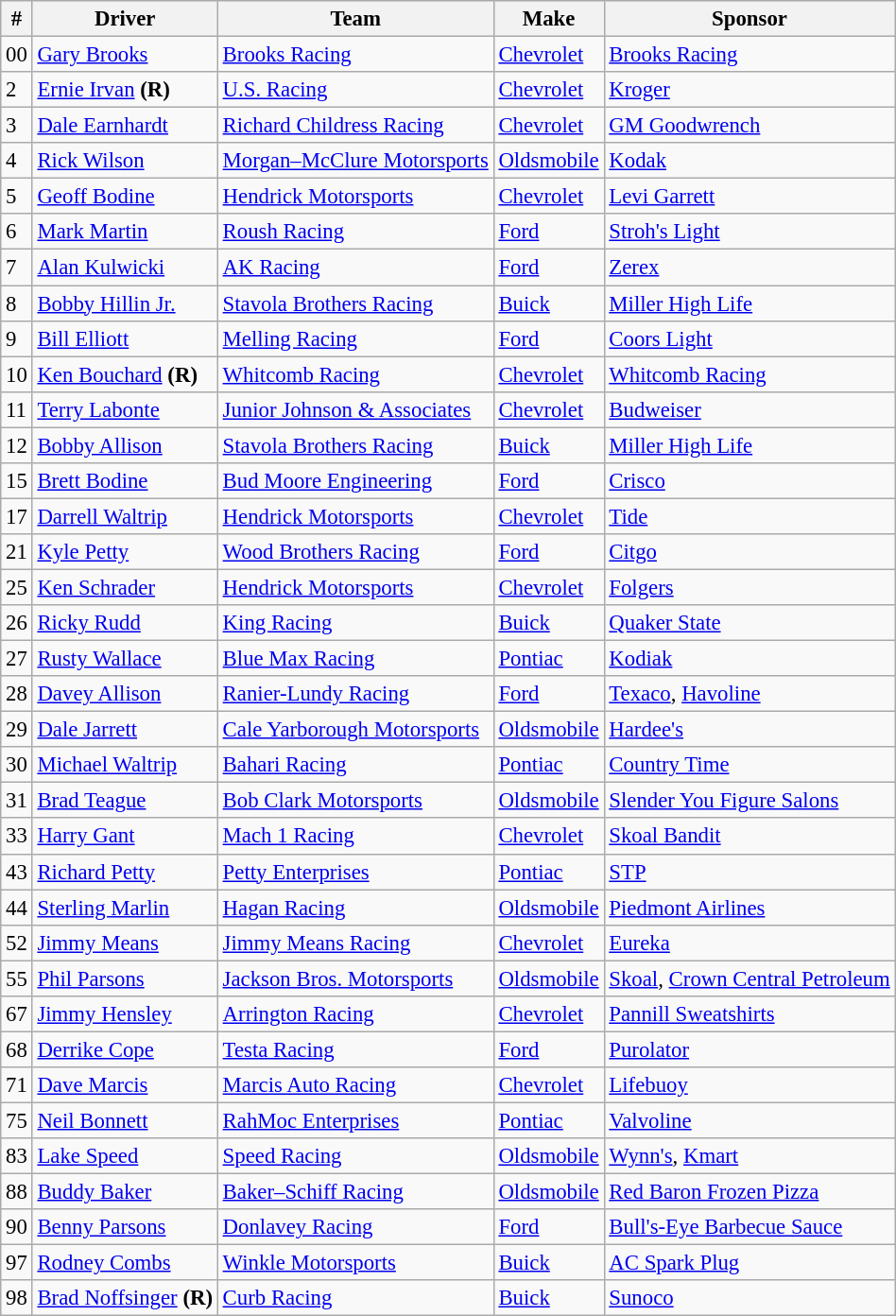<table class="wikitable" style="font-size:95%">
<tr>
<th>#</th>
<th>Driver</th>
<th>Team</th>
<th>Make</th>
<th>Sponsor</th>
</tr>
<tr>
<td>00</td>
<td><a href='#'>Gary Brooks</a></td>
<td><a href='#'>Brooks Racing</a></td>
<td><a href='#'>Chevrolet</a></td>
<td><a href='#'>Brooks Racing</a></td>
</tr>
<tr>
<td>2</td>
<td><a href='#'>Ernie Irvan</a> <strong>(R)</strong></td>
<td><a href='#'>U.S. Racing</a></td>
<td><a href='#'>Chevrolet</a></td>
<td><a href='#'>Kroger</a></td>
</tr>
<tr>
<td>3</td>
<td><a href='#'>Dale Earnhardt</a></td>
<td><a href='#'>Richard Childress Racing</a></td>
<td><a href='#'>Chevrolet</a></td>
<td><a href='#'>GM Goodwrench</a></td>
</tr>
<tr>
<td>4</td>
<td><a href='#'>Rick Wilson</a></td>
<td><a href='#'>Morgan–McClure Motorsports</a></td>
<td><a href='#'>Oldsmobile</a></td>
<td><a href='#'>Kodak</a></td>
</tr>
<tr>
<td>5</td>
<td><a href='#'>Geoff Bodine</a></td>
<td><a href='#'>Hendrick Motorsports</a></td>
<td><a href='#'>Chevrolet</a></td>
<td><a href='#'>Levi Garrett</a></td>
</tr>
<tr>
<td>6</td>
<td><a href='#'>Mark Martin</a></td>
<td><a href='#'>Roush Racing</a></td>
<td><a href='#'>Ford</a></td>
<td><a href='#'>Stroh's Light</a></td>
</tr>
<tr>
<td>7</td>
<td><a href='#'>Alan Kulwicki</a></td>
<td><a href='#'>AK Racing</a></td>
<td><a href='#'>Ford</a></td>
<td><a href='#'>Zerex</a></td>
</tr>
<tr>
<td>8</td>
<td><a href='#'>Bobby Hillin Jr.</a></td>
<td><a href='#'>Stavola Brothers Racing</a></td>
<td><a href='#'>Buick</a></td>
<td><a href='#'>Miller High Life</a></td>
</tr>
<tr>
<td>9</td>
<td><a href='#'>Bill Elliott</a></td>
<td><a href='#'>Melling Racing</a></td>
<td><a href='#'>Ford</a></td>
<td><a href='#'>Coors Light</a></td>
</tr>
<tr>
<td>10</td>
<td><a href='#'>Ken Bouchard</a> <strong>(R)</strong></td>
<td><a href='#'>Whitcomb Racing</a></td>
<td><a href='#'>Chevrolet</a></td>
<td><a href='#'>Whitcomb Racing</a></td>
</tr>
<tr>
<td>11</td>
<td><a href='#'>Terry Labonte</a></td>
<td><a href='#'>Junior Johnson & Associates</a></td>
<td><a href='#'>Chevrolet</a></td>
<td><a href='#'>Budweiser</a></td>
</tr>
<tr>
<td>12</td>
<td><a href='#'>Bobby Allison</a></td>
<td><a href='#'>Stavola Brothers Racing</a></td>
<td><a href='#'>Buick</a></td>
<td><a href='#'>Miller High Life</a></td>
</tr>
<tr>
<td>15</td>
<td><a href='#'>Brett Bodine</a></td>
<td><a href='#'>Bud Moore Engineering</a></td>
<td><a href='#'>Ford</a></td>
<td><a href='#'>Crisco</a></td>
</tr>
<tr>
<td>17</td>
<td><a href='#'>Darrell Waltrip</a></td>
<td><a href='#'>Hendrick Motorsports</a></td>
<td><a href='#'>Chevrolet</a></td>
<td><a href='#'>Tide</a></td>
</tr>
<tr>
<td>21</td>
<td><a href='#'>Kyle Petty</a></td>
<td><a href='#'>Wood Brothers Racing</a></td>
<td><a href='#'>Ford</a></td>
<td><a href='#'>Citgo</a></td>
</tr>
<tr>
<td>25</td>
<td><a href='#'>Ken Schrader</a></td>
<td><a href='#'>Hendrick Motorsports</a></td>
<td><a href='#'>Chevrolet</a></td>
<td><a href='#'>Folgers</a></td>
</tr>
<tr>
<td>26</td>
<td><a href='#'>Ricky Rudd</a></td>
<td><a href='#'>King Racing</a></td>
<td><a href='#'>Buick</a></td>
<td><a href='#'>Quaker State</a></td>
</tr>
<tr>
<td>27</td>
<td><a href='#'>Rusty Wallace</a></td>
<td><a href='#'>Blue Max Racing</a></td>
<td><a href='#'>Pontiac</a></td>
<td><a href='#'>Kodiak</a></td>
</tr>
<tr>
<td>28</td>
<td><a href='#'>Davey Allison</a></td>
<td><a href='#'>Ranier-Lundy Racing</a></td>
<td><a href='#'>Ford</a></td>
<td><a href='#'>Texaco</a>, <a href='#'>Havoline</a></td>
</tr>
<tr>
<td>29</td>
<td><a href='#'>Dale Jarrett</a></td>
<td><a href='#'>Cale Yarborough Motorsports</a></td>
<td><a href='#'>Oldsmobile</a></td>
<td><a href='#'>Hardee's</a></td>
</tr>
<tr>
<td>30</td>
<td><a href='#'>Michael Waltrip</a></td>
<td><a href='#'>Bahari Racing</a></td>
<td><a href='#'>Pontiac</a></td>
<td><a href='#'>Country Time</a></td>
</tr>
<tr>
<td>31</td>
<td><a href='#'>Brad Teague</a></td>
<td><a href='#'>Bob Clark Motorsports</a></td>
<td><a href='#'>Oldsmobile</a></td>
<td><a href='#'>Slender You Figure Salons</a></td>
</tr>
<tr>
<td>33</td>
<td><a href='#'>Harry Gant</a></td>
<td><a href='#'>Mach 1 Racing</a></td>
<td><a href='#'>Chevrolet</a></td>
<td><a href='#'>Skoal Bandit</a></td>
</tr>
<tr>
<td>43</td>
<td><a href='#'>Richard Petty</a></td>
<td><a href='#'>Petty Enterprises</a></td>
<td><a href='#'>Pontiac</a></td>
<td><a href='#'>STP</a></td>
</tr>
<tr>
<td>44</td>
<td><a href='#'>Sterling Marlin</a></td>
<td><a href='#'>Hagan Racing</a></td>
<td><a href='#'>Oldsmobile</a></td>
<td><a href='#'>Piedmont Airlines</a></td>
</tr>
<tr>
<td>52</td>
<td><a href='#'>Jimmy Means</a></td>
<td><a href='#'>Jimmy Means Racing</a></td>
<td><a href='#'>Chevrolet</a></td>
<td><a href='#'>Eureka</a></td>
</tr>
<tr>
<td>55</td>
<td><a href='#'>Phil Parsons</a></td>
<td><a href='#'>Jackson Bros. Motorsports</a></td>
<td><a href='#'>Oldsmobile</a></td>
<td><a href='#'>Skoal</a>, <a href='#'>Crown Central Petroleum</a></td>
</tr>
<tr>
<td>67</td>
<td><a href='#'>Jimmy Hensley</a></td>
<td><a href='#'>Arrington Racing</a></td>
<td><a href='#'>Chevrolet</a></td>
<td><a href='#'>Pannill Sweatshirts</a></td>
</tr>
<tr>
<td>68</td>
<td><a href='#'>Derrike Cope</a></td>
<td><a href='#'>Testa Racing</a></td>
<td><a href='#'>Ford</a></td>
<td><a href='#'>Purolator</a></td>
</tr>
<tr>
<td>71</td>
<td><a href='#'>Dave Marcis</a></td>
<td><a href='#'>Marcis Auto Racing</a></td>
<td><a href='#'>Chevrolet</a></td>
<td><a href='#'>Lifebuoy</a></td>
</tr>
<tr>
<td>75</td>
<td><a href='#'>Neil Bonnett</a></td>
<td><a href='#'>RahMoc Enterprises</a></td>
<td><a href='#'>Pontiac</a></td>
<td><a href='#'>Valvoline</a></td>
</tr>
<tr>
<td>83</td>
<td><a href='#'>Lake Speed</a></td>
<td><a href='#'>Speed Racing</a></td>
<td><a href='#'>Oldsmobile</a></td>
<td><a href='#'>Wynn's</a>, <a href='#'>Kmart</a></td>
</tr>
<tr>
<td>88</td>
<td><a href='#'>Buddy Baker</a></td>
<td><a href='#'>Baker–Schiff Racing</a></td>
<td><a href='#'>Oldsmobile</a></td>
<td><a href='#'>Red Baron Frozen Pizza</a></td>
</tr>
<tr>
<td>90</td>
<td><a href='#'>Benny Parsons</a></td>
<td><a href='#'>Donlavey Racing</a></td>
<td><a href='#'>Ford</a></td>
<td><a href='#'>Bull's-Eye Barbecue Sauce</a></td>
</tr>
<tr>
<td>97</td>
<td><a href='#'>Rodney Combs</a></td>
<td><a href='#'>Winkle Motorsports</a></td>
<td><a href='#'>Buick</a></td>
<td><a href='#'>AC Spark Plug</a></td>
</tr>
<tr>
<td>98</td>
<td><a href='#'>Brad Noffsinger</a> <strong>(R)</strong></td>
<td><a href='#'>Curb Racing</a></td>
<td><a href='#'>Buick</a></td>
<td><a href='#'>Sunoco</a></td>
</tr>
</table>
